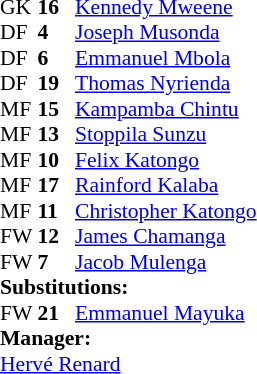<table style="font-size: 90%" cellspacing="0" cellpadding="0">
<tr>
<th width="25"></th>
<th width="25"></th>
</tr>
<tr>
<td>GK</td>
<td><strong>16</strong></td>
<td><a href='#'>Kennedy Mweene</a></td>
</tr>
<tr>
<td>DF</td>
<td><strong>4</strong></td>
<td><a href='#'>Joseph Musonda</a></td>
</tr>
<tr>
<td>DF</td>
<td><strong>6</strong></td>
<td><a href='#'>Emmanuel Mbola</a></td>
</tr>
<tr>
<td>DF</td>
<td><strong>19</strong></td>
<td><a href='#'>Thomas Nyrienda</a></td>
</tr>
<tr>
<td>MF</td>
<td><strong>15</strong></td>
<td><a href='#'>Kampamba Chintu</a></td>
</tr>
<tr>
<td>MF</td>
<td><strong>13</strong></td>
<td><a href='#'>Stoppila Sunzu</a></td>
</tr>
<tr>
<td>MF</td>
<td><strong>10</strong></td>
<td><a href='#'>Felix Katongo</a></td>
</tr>
<tr>
<td>MF</td>
<td><strong>17</strong></td>
<td><a href='#'>Rainford Kalaba</a></td>
</tr>
<tr>
<td>MF</td>
<td><strong>11</strong></td>
<td><a href='#'>Christopher Katongo</a></td>
</tr>
<tr>
<td>FW</td>
<td><strong>12</strong></td>
<td><a href='#'>James Chamanga</a></td>
<td></td>
<td></td>
</tr>
<tr>
<td>FW</td>
<td><strong>7</strong></td>
<td><a href='#'>Jacob Mulenga</a></td>
</tr>
<tr>
<td colspan=3><strong>Substitutions:</strong></td>
</tr>
<tr>
<td>FW</td>
<td><strong>21</strong></td>
<td><a href='#'>Emmanuel Mayuka</a></td>
<td></td>
<td></td>
</tr>
<tr>
<td colspan=3><strong>Manager:</strong></td>
</tr>
<tr>
<td colspan=3> <a href='#'>Hervé Renard</a></td>
</tr>
</table>
